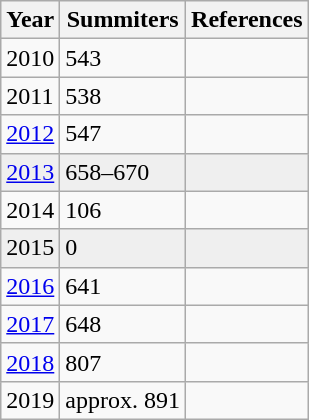<table class="wikitable" style="float:left; margin-right: 0; margin-left: 1em;">
<tr>
<th>Year</th>
<th>Summiters</th>
<th>References</th>
</tr>
<tr>
<td>2010</td>
<td>543</td>
<td></td>
</tr>
<tr>
<td>2011</td>
<td>538</td>
<td></td>
</tr>
<tr>
<td><a href='#'>2012</a></td>
<td>547 </td>
<td></td>
</tr>
<tr style="background:#efefef;">
<td><a href='#'>2013</a></td>
<td>658–670</td>
<td></td>
</tr>
<tr>
<td>2014</td>
<td>106</td>
<td></td>
</tr>
<tr style="background:#efefef;">
<td>2015</td>
<td>0</td>
<td></td>
</tr>
<tr>
<td><a href='#'>2016</a></td>
<td>641</td>
<td></td>
</tr>
<tr>
<td><a href='#'>2017</a></td>
<td>648</td>
<td></td>
</tr>
<tr>
<td><a href='#'>2018</a></td>
<td>807</td>
<td></td>
</tr>
<tr>
<td>2019</td>
<td>approx. 891</td>
<td></td>
</tr>
</table>
